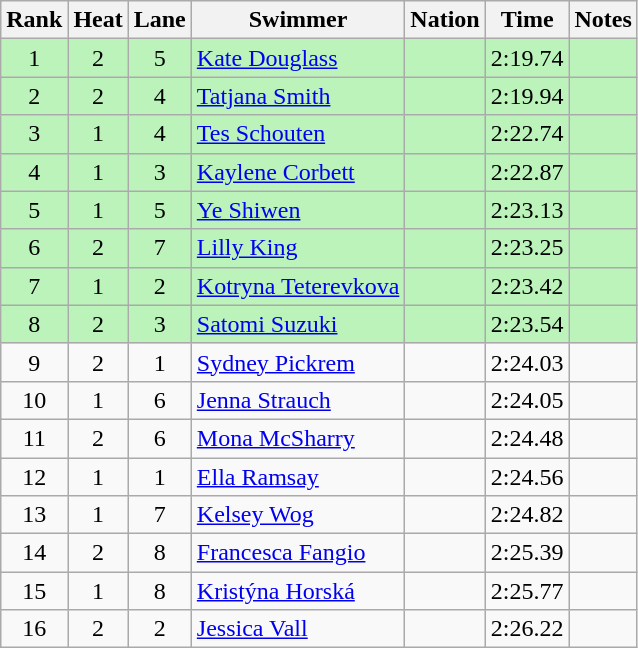<table class="wikitable sortable mw-collapsible" style="text-align:center">
<tr>
<th scope="col">Rank</th>
<th scope="col">Heat</th>
<th scope="col">Lane</th>
<th scope="col">Swimmer</th>
<th scope="col">Nation</th>
<th scope="col">Time</th>
<th scope="col">Notes</th>
</tr>
<tr bgcolor=bbf3bb>
<td>1</td>
<td>2</td>
<td>5</td>
<td align="left"><a href='#'>Kate Douglass</a></td>
<td align="left"></td>
<td>2:19.74</td>
<td></td>
</tr>
<tr bgcolor=bbf3bb>
<td>2</td>
<td>2</td>
<td>4</td>
<td align="left"><a href='#'>Tatjana Smith</a></td>
<td align="left"></td>
<td>2:19.94</td>
<td></td>
</tr>
<tr bgcolor=bbf3bb>
<td>3</td>
<td>1</td>
<td>4</td>
<td align="left"><a href='#'>Tes Schouten</a></td>
<td align="left"></td>
<td>2:22.74</td>
<td></td>
</tr>
<tr bgcolor=bbf3bb>
<td>4</td>
<td>1</td>
<td>3</td>
<td align="left"><a href='#'>Kaylene Corbett</a></td>
<td align="left"></td>
<td>2:22.87</td>
<td></td>
</tr>
<tr bgcolor=bbf3bb>
<td>5</td>
<td>1</td>
<td>5</td>
<td align="left"><a href='#'>Ye Shiwen</a></td>
<td align="left"></td>
<td>2:23.13</td>
<td></td>
</tr>
<tr bgcolor=bbf3bb>
<td>6</td>
<td>2</td>
<td>7</td>
<td align="left"><a href='#'>Lilly King</a></td>
<td align="left"></td>
<td>2:23.25</td>
<td></td>
</tr>
<tr bgcolor=bbf3bb>
<td>7</td>
<td>1</td>
<td>2</td>
<td align="left"><a href='#'>Kotryna Teterevkova</a></td>
<td align="left"></td>
<td>2:23.42</td>
<td></td>
</tr>
<tr bgcolor=bbf3bb>
<td>8</td>
<td>2</td>
<td>3</td>
<td align="left"><a href='#'>Satomi Suzuki</a></td>
<td align="left"></td>
<td>2:23.54</td>
<td></td>
</tr>
<tr>
<td>9</td>
<td>2</td>
<td>1</td>
<td align="left"><a href='#'>Sydney Pickrem</a></td>
<td align="left"></td>
<td>2:24.03</td>
<td></td>
</tr>
<tr>
<td>10</td>
<td>1</td>
<td>6</td>
<td align="left"><a href='#'>Jenna Strauch</a></td>
<td align="left"></td>
<td>2:24.05</td>
<td></td>
</tr>
<tr>
<td>11</td>
<td>2</td>
<td>6</td>
<td align="left"><a href='#'>Mona McSharry</a></td>
<td align="left"></td>
<td>2:24.48</td>
<td></td>
</tr>
<tr>
<td>12</td>
<td>1</td>
<td>1</td>
<td align="left"><a href='#'>Ella Ramsay</a></td>
<td align="left"></td>
<td>2:24.56</td>
<td></td>
</tr>
<tr>
<td>13</td>
<td>1</td>
<td>7</td>
<td align="left"><a href='#'>Kelsey Wog</a></td>
<td align="left"></td>
<td>2:24.82</td>
<td></td>
</tr>
<tr>
<td>14</td>
<td>2</td>
<td>8</td>
<td align="left"><a href='#'>Francesca Fangio</a></td>
<td align="left"></td>
<td>2:25.39</td>
<td></td>
</tr>
<tr>
<td>15</td>
<td>1</td>
<td>8</td>
<td align="left"><a href='#'>Kristýna Horská</a></td>
<td align="left"></td>
<td>2:25.77</td>
<td></td>
</tr>
<tr>
<td>16</td>
<td>2</td>
<td>2</td>
<td align="left"><a href='#'>Jessica Vall</a></td>
<td align="left"></td>
<td>2:26.22</td>
<td></td>
</tr>
</table>
